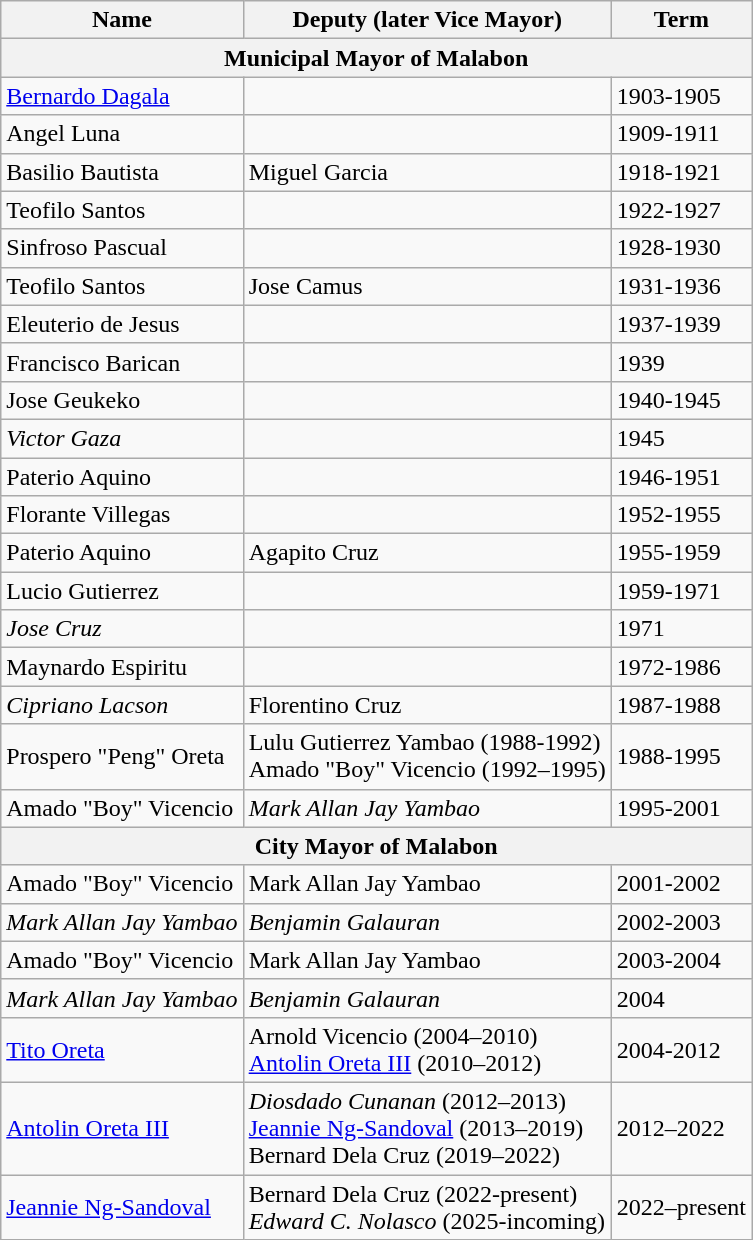<table class="wikitable">
<tr>
<th>Name</th>
<th>Deputy (later Vice Mayor)</th>
<th>Term</th>
</tr>
<tr>
<th colspan="3" align="center"><strong>Municipal Mayor of Malabon</strong></th>
</tr>
<tr>
<td><a href='#'>Bernardo Dagala</a></td>
<td></td>
<td>1903-1905</td>
</tr>
<tr>
<td>Angel Luna</td>
<td></td>
<td>1909-1911</td>
</tr>
<tr>
<td>Basilio Bautista</td>
<td>Miguel Garcia</td>
<td>1918-1921</td>
</tr>
<tr>
<td>Teofilo Santos</td>
<td></td>
<td>1922-1927</td>
</tr>
<tr>
<td>Sinfroso Pascual</td>
<td></td>
<td>1928-1930</td>
</tr>
<tr>
<td>Teofilo Santos</td>
<td>Jose Camus</td>
<td>1931-1936</td>
</tr>
<tr>
<td>Eleuterio de Jesus</td>
<td></td>
<td>1937-1939</td>
</tr>
<tr>
<td>Francisco Barican</td>
<td></td>
<td>1939</td>
</tr>
<tr>
<td>Jose Geukeko</td>
<td></td>
<td>1940-1945</td>
</tr>
<tr>
<td><em>Victor Gaza</em></td>
<td></td>
<td>1945</td>
</tr>
<tr>
<td>Paterio Aquino</td>
<td></td>
<td>1946-1951</td>
</tr>
<tr>
<td>Florante Villegas</td>
<td></td>
<td>1952-1955</td>
</tr>
<tr>
<td>Paterio Aquino</td>
<td>Agapito Cruz</td>
<td>1955-1959</td>
</tr>
<tr>
<td>Lucio Gutierrez</td>
<td></td>
<td>1959-1971</td>
</tr>
<tr>
<td><em>Jose Cruz</em></td>
<td></td>
<td>1971</td>
</tr>
<tr>
<td>Maynardo Espiritu</td>
<td></td>
<td>1972-1986</td>
</tr>
<tr>
<td><em>Cipriano Lacson</em></td>
<td>Florentino Cruz</td>
<td>1987-1988</td>
</tr>
<tr>
<td>Prospero "Peng" Oreta</td>
<td>Lulu Gutierrez Yambao (1988-1992)<br>Amado "Boy" Vicencio (1992–1995)</td>
<td>1988-1995</td>
</tr>
<tr>
<td>Amado "Boy" Vicencio</td>
<td><em>Mark Allan Jay Yambao</em></td>
<td>1995-2001</td>
</tr>
<tr>
<th colspan="3">City Mayor of Malabon</th>
</tr>
<tr>
<td>Amado "Boy" Vicencio</td>
<td>Mark Allan Jay Yambao</td>
<td>2001-2002</td>
</tr>
<tr>
<td><em>Mark Allan Jay Yambao</em></td>
<td><em>Benjamin Galauran</em></td>
<td>2002-2003</td>
</tr>
<tr>
<td>Amado "Boy" Vicencio</td>
<td>Mark Allan Jay Yambao</td>
<td>2003-2004</td>
</tr>
<tr>
<td><em>Mark Allan Jay Yambao</em></td>
<td><em>Benjamin Galauran</em></td>
<td>2004</td>
</tr>
<tr>
<td><a href='#'>Tito Oreta</a></td>
<td>Arnold Vicencio (2004–2010)<br><a href='#'>Antolin Oreta III</a> (2010–2012)</td>
<td>2004-2012</td>
</tr>
<tr>
<td><a href='#'>Antolin Oreta III</a></td>
<td><em>Diosdado Cunanan</em> (2012–2013)<br><a href='#'>Jeannie Ng-Sandoval</a> (2013–2019)<br>Bernard Dela Cruz (2019–2022)</td>
<td>2012–2022</td>
</tr>
<tr>
<td><a href='#'>Jeannie Ng-Sandoval</a></td>
<td>Bernard Dela Cruz (2022-present)<br><em>Edward C. Nolasco</em> (2025-incoming)</td>
<td>2022–present</td>
</tr>
</table>
